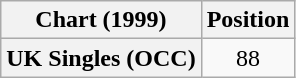<table class="wikitable plainrowheaders" style="text-align:center">
<tr>
<th scope="col">Chart (1999)</th>
<th scope="col">Position</th>
</tr>
<tr>
<th scope="row">UK Singles (OCC)</th>
<td>88</td>
</tr>
</table>
